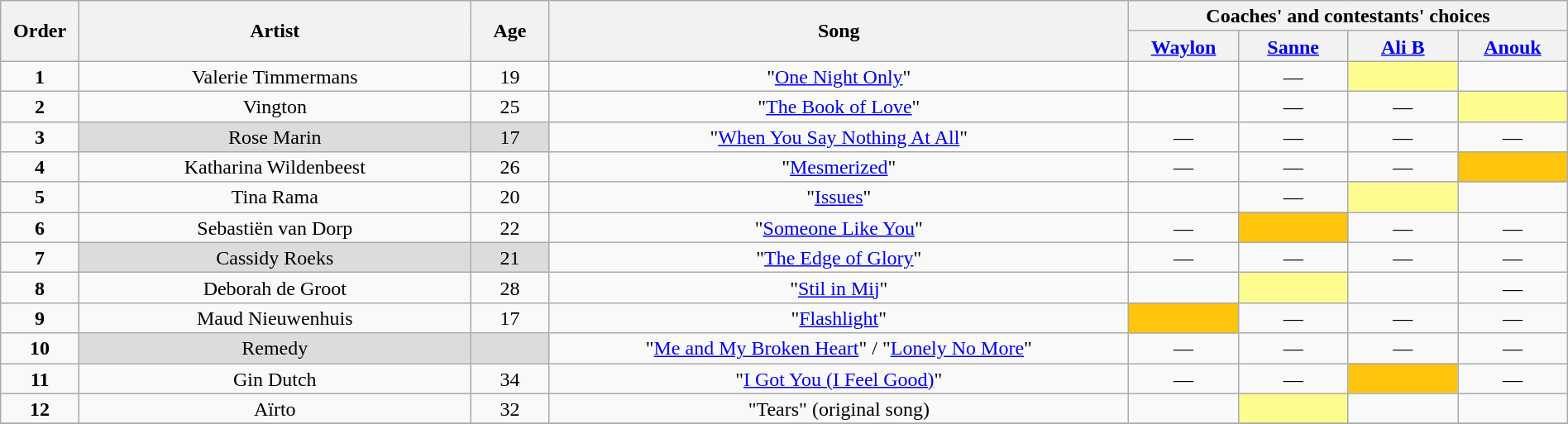<table class="wikitable" style="text-align:center; line-height:17px; width:100%;">
<tr>
<th scope="col" rowspan="2" style="width:05%;">Order</th>
<th scope="col" rowspan="2" style="width:25%;">Artist</th>
<th scope="col" rowspan="2" style="width:05%;">Age</th>
<th scope="col" rowspan="2" style="width:37%;">Song</th>
<th scope="col" colspan="4" style="width:28%;">Coaches' and contestants' choices</th>
</tr>
<tr>
<th style="width:07%;"><a href='#'>Waylon</a></th>
<th style="width:07%;"><a href='#'>Sanne</a></th>
<th nowrap style="width:07%;"><a href='#'>Ali B</a></th>
<th style="width:07%;"><a href='#'>Anouk</a></th>
</tr>
<tr>
<td><strong>1</strong></td>
<td>Valerie Timmermans</td>
<td>19</td>
<td>"<a href='#'>One Night Only</a>"</td>
<td><strong></strong></td>
<td>—</td>
<td style="background:#fdfc8f;"><strong></strong></td>
<td><strong></strong></td>
</tr>
<tr>
<td><strong>2</strong></td>
<td>Vington</td>
<td>25</td>
<td>"<a href='#'>The Book of Love</a>"</td>
<td><strong></strong></td>
<td>—</td>
<td>—</td>
<td style="background:#fdfc8f;"><strong></strong></td>
</tr>
<tr>
<td><strong>3</strong></td>
<td style="background:#DCDCDC;">Rose Marin</td>
<td style="background:#DCDCDC;">17</td>
<td>"<a href='#'>When You Say Nothing At All</a>"</td>
<td>—</td>
<td>—</td>
<td>—</td>
<td>—</td>
</tr>
<tr>
<td><strong>4</strong></td>
<td>Katharina Wildenbeest</td>
<td>26</td>
<td>"<a href='#'>Mesmerized</a>"</td>
<td>—</td>
<td>—</td>
<td>—</td>
<td style="background: #ffc40c;"><strong></strong></td>
</tr>
<tr>
<td><strong>5</strong></td>
<td>Tina Rama</td>
<td>20</td>
<td>"<a href='#'>Issues</a>"</td>
<td><strong></strong></td>
<td>—</td>
<td style="background:#fdfc8f;"><strong></strong></td>
<td><strong></strong></td>
</tr>
<tr>
<td><strong>6</strong></td>
<td>Sebastiën van Dorp</td>
<td>22</td>
<td>"<a href='#'>Someone Like You</a>"</td>
<td>—</td>
<td style="background: #ffc40c;"><strong></strong></td>
<td>—</td>
<td>—</td>
</tr>
<tr>
<td><strong>7</strong></td>
<td style="background:#DCDCDC;">Cassidy Roeks</td>
<td style="background:#DCDCDC;">21</td>
<td>"<a href='#'>The Edge of Glory</a>"</td>
<td>—</td>
<td>—</td>
<td>—</td>
<td>—</td>
</tr>
<tr>
<td><strong>8</strong></td>
<td>Deborah de Groot</td>
<td>28</td>
<td>"<a href='#'>Stil in Mij</a>"</td>
<td><strong></strong></td>
<td style="background:#fdfc8f;"><strong></strong></td>
<td><strong></strong></td>
<td>—</td>
</tr>
<tr>
<td><strong>9</strong></td>
<td>Maud Nieuwenhuis</td>
<td>17</td>
<td>"<a href='#'>Flashlight</a>"</td>
<td style="background: #ffc40c;"><strong></strong></td>
<td>—</td>
<td>—</td>
<td>—</td>
</tr>
<tr>
<td><strong>10</strong></td>
<td style="background:#DCDCDC;">Remedy</td>
<td style="background:#DCDCDC;"></td>
<td>"<a href='#'>Me and My Broken Heart</a>" / "<a href='#'>Lonely No More</a>"</td>
<td>—</td>
<td>—</td>
<td>—</td>
<td>—</td>
</tr>
<tr>
<td><strong>11</strong></td>
<td>Gin Dutch</td>
<td>34</td>
<td>"<a href='#'>I Got You (I Feel Good)</a>"</td>
<td>—</td>
<td>—</td>
<td style="background: #ffc40c;"><strong></strong></td>
<td>—</td>
</tr>
<tr>
<td><strong>12</strong></td>
<td>Aïrto</td>
<td>32</td>
<td>"Tears" (original song)</td>
<td><strong></strong></td>
<td style="background:#fdfc8f;"><strong></strong></td>
<td><strong></strong></td>
<td><strong></strong></td>
</tr>
<tr>
</tr>
</table>
